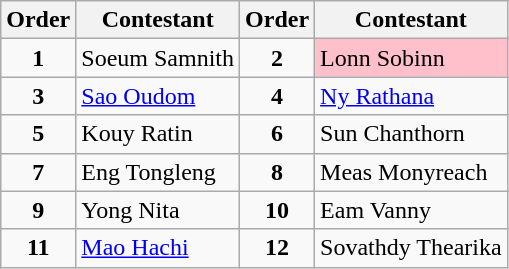<table class="wikitable">
<tr>
<th>Order</th>
<th>Contestant</th>
<th>Order</th>
<th>Contestant</th>
</tr>
<tr>
<td align="center"><strong>1</strong></td>
<td>Soeum Samnith</td>
<td align="center"><strong>2</strong></td>
<td style="background:pink">Lonn Sobinn</td>
</tr>
<tr>
<td align="center"><strong>3</strong></td>
<td><a href='#'>Sao Oudom</a></td>
<td align="center"><strong>4</strong></td>
<td><a href='#'>Ny Rathana</a></td>
</tr>
<tr>
<td align="center"><strong>5</strong></td>
<td>Kouy Ratin</td>
<td align="center"><strong>6</strong></td>
<td>Sun Chanthorn</td>
</tr>
<tr>
<td align="center"><strong>7</strong></td>
<td>Eng Tongleng</td>
<td align="center"><strong>8</strong></td>
<td>Meas Monyreach</td>
</tr>
<tr>
<td align="center"><strong>9</strong></td>
<td>Yong Nita</td>
<td align="center"><strong>10</strong></td>
<td>Eam Vanny</td>
</tr>
<tr>
<td align="center"><strong>11</strong></td>
<td><a href='#'>Mao Hachi</a></td>
<td align="center"><strong>12</strong></td>
<td>Sovathdy Thearika</td>
</tr>
</table>
